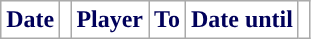<table class="wikitable plainrowheaders sortable">
<tr>
<th style="background-color:#ffffff;color:#00005a; ">Date</th>
<th style="background-color:#ffffff;color:#00005a; "></th>
<th style="background-color:#ffffff;color:#00005a; ">Player</th>
<th style="background-color:#ffffff;color:#00005a; ">To</th>
<th style="background-color:#ffffff;color:#00005a; ">Date until</th>
<th style="background-color:#ffffff;color:#00005a; "></th>
</tr>
</table>
